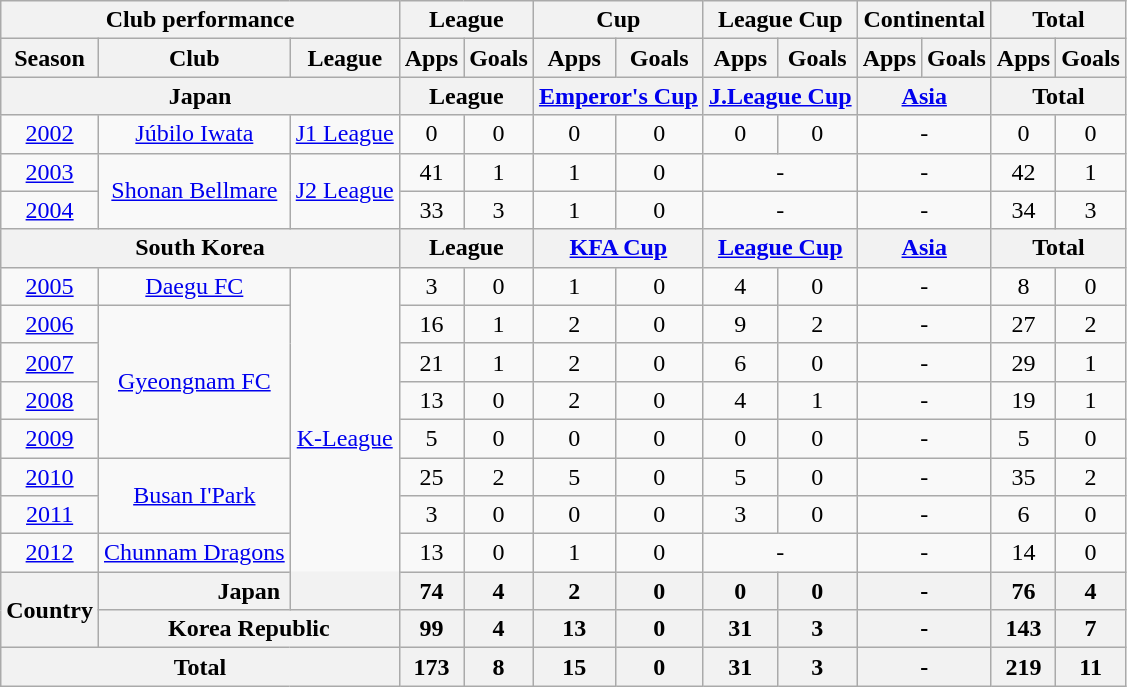<table class="wikitable" style="text-align:center;">
<tr>
<th colspan=3>Club performance</th>
<th colspan=2>League</th>
<th colspan=2>Cup</th>
<th colspan=2>League Cup</th>
<th colspan=2>Continental</th>
<th colspan=2>Total</th>
</tr>
<tr>
<th>Season</th>
<th>Club</th>
<th>League</th>
<th>Apps</th>
<th>Goals</th>
<th>Apps</th>
<th>Goals</th>
<th>Apps</th>
<th>Goals</th>
<th>Apps</th>
<th>Goals</th>
<th>Apps</th>
<th>Goals</th>
</tr>
<tr>
<th colspan=3>Japan</th>
<th colspan=2>League</th>
<th colspan=2><a href='#'>Emperor's Cup</a></th>
<th colspan=2><a href='#'>J.League Cup</a></th>
<th colspan=2><a href='#'>Asia</a></th>
<th colspan=2>Total</th>
</tr>
<tr>
<td><a href='#'>2002</a></td>
<td><a href='#'>Júbilo Iwata</a></td>
<td><a href='#'>J1 League</a></td>
<td>0</td>
<td>0</td>
<td>0</td>
<td>0</td>
<td>0</td>
<td>0</td>
<td colspan="2">-</td>
<td>0</td>
<td>0</td>
</tr>
<tr>
<td><a href='#'>2003</a></td>
<td rowspan="2"><a href='#'>Shonan Bellmare</a></td>
<td rowspan="2"><a href='#'>J2 League</a></td>
<td>41</td>
<td>1</td>
<td>1</td>
<td>0</td>
<td colspan="2">-</td>
<td colspan="2">-</td>
<td>42</td>
<td>1</td>
</tr>
<tr>
<td><a href='#'>2004</a></td>
<td>33</td>
<td>3</td>
<td>1</td>
<td>0</td>
<td colspan="2">-</td>
<td colspan="2">-</td>
<td>34</td>
<td>3</td>
</tr>
<tr>
<th colspan=3>South Korea</th>
<th colspan=2>League</th>
<th colspan=2><a href='#'>KFA Cup</a></th>
<th colspan=2><a href='#'>League Cup</a></th>
<th colspan=2><a href='#'>Asia</a></th>
<th colspan=2>Total</th>
</tr>
<tr>
<td><a href='#'>2005</a></td>
<td><a href='#'>Daegu FC</a></td>
<td rowspan=9><a href='#'>K-League</a></td>
<td>3</td>
<td>0</td>
<td>1</td>
<td>0</td>
<td>4</td>
<td>0</td>
<td colspan="2">-</td>
<td>8</td>
<td>0</td>
</tr>
<tr>
<td><a href='#'>2006</a></td>
<td rowspan="4"><a href='#'>Gyeongnam FC</a></td>
<td>16</td>
<td>1</td>
<td>2</td>
<td>0</td>
<td>9</td>
<td>2</td>
<td colspan="2">-</td>
<td>27</td>
<td>2</td>
</tr>
<tr>
<td><a href='#'>2007</a></td>
<td>21</td>
<td>1</td>
<td>2</td>
<td>0</td>
<td>6</td>
<td>0</td>
<td colspan="2">-</td>
<td>29</td>
<td>1</td>
</tr>
<tr>
<td><a href='#'>2008</a></td>
<td>13</td>
<td>0</td>
<td>2</td>
<td>0</td>
<td>4</td>
<td>1</td>
<td colspan="2">-</td>
<td>19</td>
<td>1</td>
</tr>
<tr>
<td><a href='#'>2009</a></td>
<td>5</td>
<td>0</td>
<td>0</td>
<td>0</td>
<td>0</td>
<td>0</td>
<td colspan="2">-</td>
<td>5</td>
<td>0</td>
</tr>
<tr>
<td><a href='#'>2010</a></td>
<td rowspan="2"><a href='#'>Busan I'Park</a></td>
<td>25</td>
<td>2</td>
<td>5</td>
<td>0</td>
<td>5</td>
<td>0</td>
<td colspan="2">-</td>
<td>35</td>
<td>2</td>
</tr>
<tr>
<td><a href='#'>2011</a></td>
<td>3</td>
<td>0</td>
<td>0</td>
<td>0</td>
<td>3</td>
<td>0</td>
<td colspan="2">-</td>
<td>6</td>
<td>0</td>
</tr>
<tr>
<td><a href='#'>2012</a></td>
<td><a href='#'>Chunnam Dragons</a></td>
<td>13</td>
<td>0</td>
<td>1</td>
<td>0</td>
<td colspan="2">-</td>
<td colspan="2">-</td>
<td>14</td>
<td>0</td>
</tr>
<tr>
<th rowspan=2>Country</th>
<th colspan=2>Japan</th>
<th>74</th>
<th>4</th>
<th>2</th>
<th>0</th>
<th>0</th>
<th>0</th>
<th colspan="2">-</th>
<th>76</th>
<th>4</th>
</tr>
<tr>
<th colspan=2>Korea Republic</th>
<th>99</th>
<th>4</th>
<th>13</th>
<th>0</th>
<th>31</th>
<th>3</th>
<th colspan="2">-</th>
<th>143</th>
<th>7</th>
</tr>
<tr>
<th colspan=3>Total</th>
<th>173</th>
<th>8</th>
<th>15</th>
<th>0</th>
<th>31</th>
<th>3</th>
<th colspan="2">-</th>
<th>219</th>
<th>11</th>
</tr>
</table>
